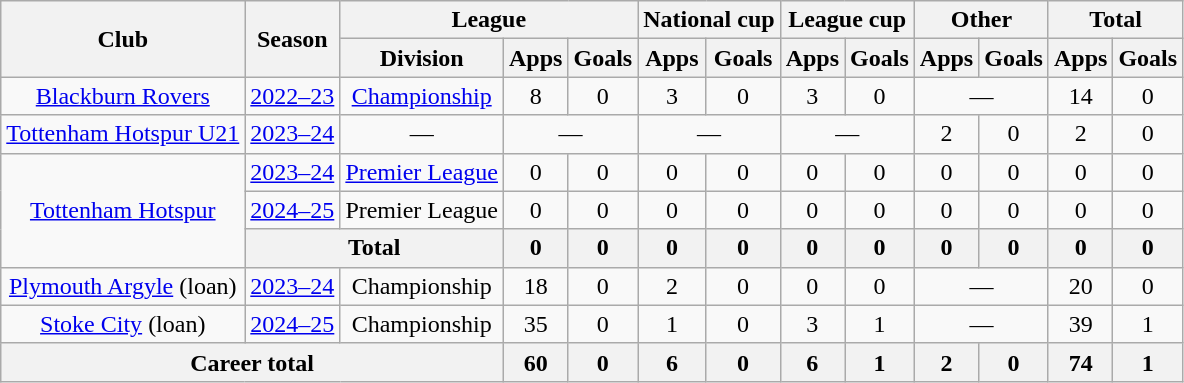<table class="wikitable" style="text-align:center">
<tr>
<th rowspan="2">Club</th>
<th rowspan="2">Season</th>
<th colspan="3">League</th>
<th colspan="2">National cup</th>
<th colspan="2">League cup</th>
<th colspan="2">Other</th>
<th colspan="2">Total</th>
</tr>
<tr>
<th>Division</th>
<th>Apps</th>
<th>Goals</th>
<th>Apps</th>
<th>Goals</th>
<th>Apps</th>
<th>Goals</th>
<th>Apps</th>
<th>Goals</th>
<th>Apps</th>
<th>Goals</th>
</tr>
<tr>
<td><a href='#'>Blackburn Rovers</a></td>
<td><a href='#'>2022–23</a></td>
<td><a href='#'>Championship</a></td>
<td>8</td>
<td>0</td>
<td>3</td>
<td>0</td>
<td>3</td>
<td>0</td>
<td colspan="2">—</td>
<td>14</td>
<td>0</td>
</tr>
<tr>
<td><a href='#'>Tottenham Hotspur U21</a></td>
<td><a href='#'>2023–24</a></td>
<td colspan=1>—</td>
<td colspan=2>—</td>
<td colspan=2>—</td>
<td colspan=2>—</td>
<td>2</td>
<td>0</td>
<td>2</td>
<td>0</td>
</tr>
<tr>
<td rowspan=3><a href='#'>Tottenham Hotspur</a></td>
<td><a href='#'>2023–24</a></td>
<td><a href='#'>Premier League</a></td>
<td>0</td>
<td>0</td>
<td>0</td>
<td>0</td>
<td>0</td>
<td>0</td>
<td>0</td>
<td>0</td>
<td>0</td>
<td>0</td>
</tr>
<tr>
<td><a href='#'>2024–25</a></td>
<td>Premier League</td>
<td>0</td>
<td>0</td>
<td>0</td>
<td>0</td>
<td>0</td>
<td>0</td>
<td>0</td>
<td>0</td>
<td>0</td>
<td>0</td>
</tr>
<tr>
<th colspan=2>Total</th>
<th>0</th>
<th>0</th>
<th>0</th>
<th>0</th>
<th>0</th>
<th>0</th>
<th>0</th>
<th>0</th>
<th>0</th>
<th>0</th>
</tr>
<tr>
<td><a href='#'>Plymouth Argyle</a> (loan)</td>
<td><a href='#'>2023–24</a></td>
<td>Championship</td>
<td>18</td>
<td>0</td>
<td>2</td>
<td>0</td>
<td>0</td>
<td>0</td>
<td colspan="2">—</td>
<td>20</td>
<td>0</td>
</tr>
<tr>
<td><a href='#'>Stoke City</a> (loan)</td>
<td><a href='#'>2024–25</a></td>
<td>Championship</td>
<td>35</td>
<td>0</td>
<td>1</td>
<td>0</td>
<td>3</td>
<td>1</td>
<td colspan="2">—</td>
<td>39</td>
<td>1</td>
</tr>
<tr>
<th colspan="3">Career total</th>
<th>60</th>
<th>0</th>
<th>6</th>
<th>0</th>
<th>6</th>
<th>1</th>
<th>2</th>
<th>0</th>
<th>74</th>
<th>1</th>
</tr>
</table>
